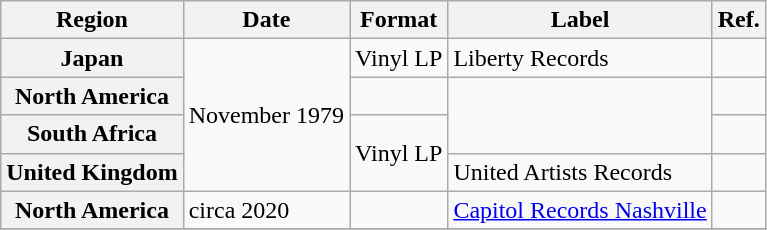<table class="wikitable plainrowheaders">
<tr>
<th scope="col">Region</th>
<th scope="col">Date</th>
<th scope="col">Format</th>
<th scope="col">Label</th>
<th scope="col">Ref.</th>
</tr>
<tr>
<th scope="row">Japan</th>
<td rowspan="4">November 1979</td>
<td>Vinyl LP</td>
<td>Liberty Records</td>
<td></td>
</tr>
<tr>
<th scope="row">North America</th>
<td></td>
<td rowspan="2"></td>
<td></td>
</tr>
<tr>
<th scope="row">South Africa</th>
<td rowspan="2">Vinyl LP</td>
<td></td>
</tr>
<tr>
<th scope="row">United Kingdom</th>
<td>United Artists Records</td>
<td></td>
</tr>
<tr>
<th scope="row">North America</th>
<td>circa 2020</td>
<td></td>
<td><a href='#'>Capitol Records Nashville</a></td>
<td></td>
</tr>
<tr>
</tr>
</table>
